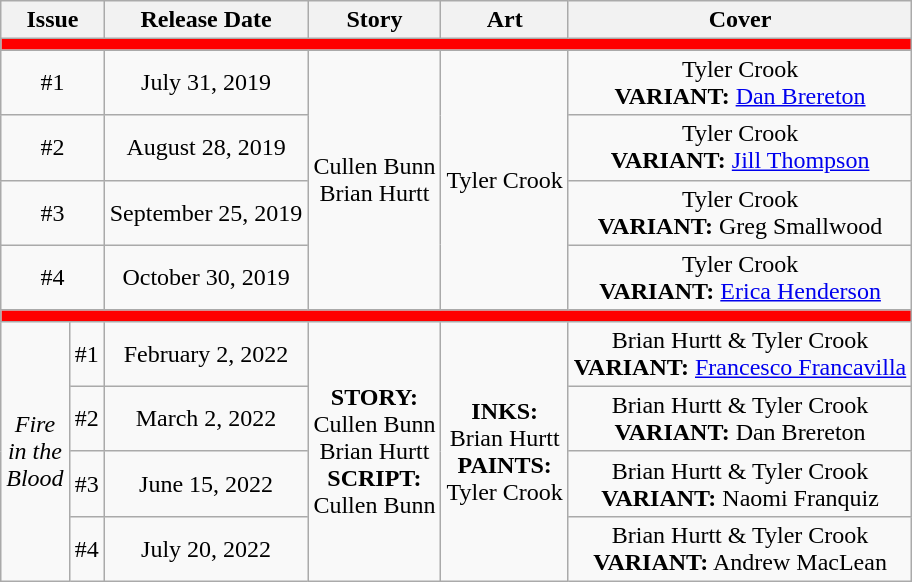<table class="wikitable" style="text-align: center">
<tr>
<th colspan=2>Issue</th>
<th>Release Date</th>
<th>Story</th>
<th>Art</th>
<th>Cover</th>
</tr>
<tr>
<td colspan=6 style=background:#ff0000></td>
</tr>
<tr>
<td colspan=2>#1</td>
<td>July 31, 2019</td>
<td rowspan=4>Cullen Bunn<br>Brian Hurtt</td>
<td rowspan=4>Tyler Crook</td>
<td>Tyler Crook<br><strong><span>VARIANT:</span></strong> <a href='#'>Dan Brereton</a></td>
</tr>
<tr>
<td colspan=2>#2</td>
<td>August 28, 2019</td>
<td>Tyler Crook<br><strong><span>VARIANT:</span></strong> <a href='#'>Jill Thompson</a></td>
</tr>
<tr>
<td colspan=2>#3</td>
<td>September 25, 2019</td>
<td>Tyler Crook<br><strong><span>VARIANT:</span></strong> Greg Smallwood</td>
</tr>
<tr>
<td colspan=2>#4</td>
<td>October 30, 2019</td>
<td>Tyler Crook<br><strong><span>VARIANT:</span></strong> <a href='#'>Erica Henderson</a></td>
</tr>
<tr>
<td colspan=6 style=background:#ff0000></td>
</tr>
<tr>
<td rowspan=4><em>Fire<br>in the<br>Blood</em></td>
<td>#1</td>
<td>February 2, 2022</td>
<td rowspan=4><strong><span>STORY:</span></strong><br>Cullen Bunn<br>Brian Hurtt<br><strong><span>SCRIPT:</span></strong><br>Cullen Bunn</td>
<td rowspan=4><strong><span>INKS:</span></strong><br>Brian Hurtt<br><strong><span>PAINTS:</span></strong><br>Tyler Crook</td>
<td>Brian Hurtt & Tyler Crook<br><strong><span>VARIANT:</span></strong> <a href='#'>Francesco Francavilla</a></td>
</tr>
<tr>
<td>#2</td>
<td>March 2, 2022</td>
<td>Brian Hurtt & Tyler Crook<br><strong><span>VARIANT:</span></strong> Dan Brereton</td>
</tr>
<tr>
<td>#3</td>
<td>June 15, 2022</td>
<td>Brian Hurtt & Tyler Crook<br><strong><span>VARIANT:</span></strong> Naomi Franquiz</td>
</tr>
<tr>
<td>#4</td>
<td>July 20, 2022</td>
<td>Brian Hurtt & Tyler Crook<br><strong><span>VARIANT:</span></strong> Andrew MacLean</td>
</tr>
</table>
